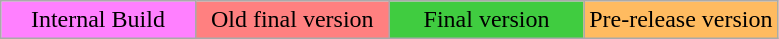<table class="wikitable">
<tr>
<td style="white-space:nowrap;background-color:#FF80FF;" width="25%" align="center">Internal Build</td>
<td style="white-space:nowrap;background-color:#FF8080;" width="25%" align="center">Old final version</td>
<td style="white-space:nowrap;background-color:#40CC40;" width="25%" align="center">Final version</td>
<td style="white-space:nowrap;background-color:#FFBB60;" width="25%" align="center">Pre-release version</td>
</tr>
</table>
